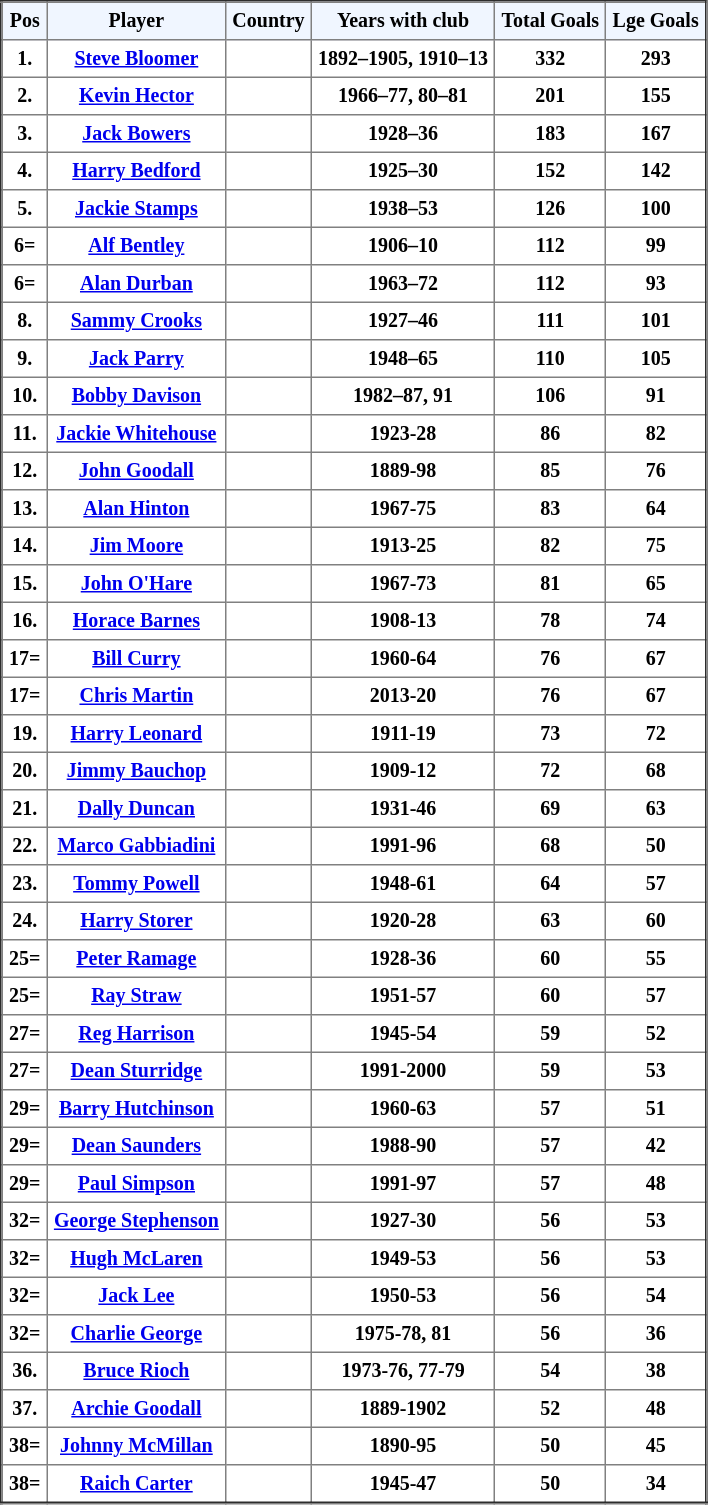<table border="2" cellpadding="4" style="border-collapse:collapse; text-align:center; font-size:smaller;">
<tr style="background:#f0f6ff;">
<th><strong>Pos</strong></th>
<th><strong>Player</strong></th>
<th><strong>Country</strong></th>
<th><strong>Years with club</strong></th>
<th><strong>Total Goals</strong></th>
<th><strong>Lge Goals</strong></th>
</tr>
<tr bgcolor="">
<th>1.</th>
<th><a href='#'>Steve Bloomer</a></th>
<th></th>
<th>1892–1905, 1910–13</th>
<th>332</th>
<th>293</th>
</tr>
<tr bgcolor="">
<th>2.</th>
<th><a href='#'>Kevin Hector</a></th>
<th></th>
<th>1966–77, 80–81</th>
<th>201</th>
<th>155</th>
</tr>
<tr bgcolor="">
<th>3.</th>
<th><a href='#'>Jack Bowers</a></th>
<th></th>
<th>1928–36</th>
<th>183</th>
<th>167</th>
</tr>
<tr bgcolor="">
<th>4.</th>
<th><a href='#'>Harry Bedford</a></th>
<th></th>
<th>1925–30</th>
<th>152</th>
<th>142</th>
</tr>
<tr bgcolor="">
<th>5.</th>
<th><a href='#'>Jackie Stamps</a></th>
<th></th>
<th>1938–53</th>
<th>126</th>
<th>100</th>
</tr>
<tr bgcolor="">
<th>6=</th>
<th><a href='#'>Alf Bentley</a></th>
<th></th>
<th>1906–10</th>
<th>112</th>
<th>99</th>
</tr>
<tr bgcolor="">
<th>6=</th>
<th><a href='#'>Alan Durban</a></th>
<th></th>
<th>1963–72</th>
<th>112</th>
<th>93</th>
</tr>
<tr bgcolor="">
<th>8.</th>
<th><a href='#'>Sammy Crooks</a></th>
<th></th>
<th>1927–46</th>
<th>111</th>
<th>101</th>
</tr>
<tr bgcolor="">
<th>9.</th>
<th><a href='#'>Jack Parry</a></th>
<th></th>
<th>1948–65</th>
<th>110</th>
<th>105</th>
</tr>
<tr bgcolor="">
<th>10.</th>
<th><a href='#'>Bobby Davison</a></th>
<th></th>
<th>1982–87, 91</th>
<th>106</th>
<th>91</th>
</tr>
<tr>
<th>11.</th>
<th><a href='#'>Jackie Whitehouse</a></th>
<th></th>
<th>1923-28</th>
<th>86</th>
<th>82</th>
</tr>
<tr>
<th>12.</th>
<th><a href='#'>John Goodall</a></th>
<th></th>
<th>1889-98</th>
<th>85</th>
<th>76</th>
</tr>
<tr>
<th>13.</th>
<th><a href='#'>Alan Hinton</a></th>
<th></th>
<th>1967-75</th>
<th>83</th>
<th>64</th>
</tr>
<tr>
<th>14.</th>
<th><a href='#'>Jim Moore</a></th>
<th></th>
<th>1913-25</th>
<th>82</th>
<th>75</th>
</tr>
<tr>
<th>15.</th>
<th><a href='#'>John O'Hare</a></th>
<th></th>
<th>1967-73</th>
<th>81</th>
<th>65</th>
</tr>
<tr>
<th>16.</th>
<th><a href='#'>Horace Barnes</a></th>
<th></th>
<th>1908-13</th>
<th>78</th>
<th>74</th>
</tr>
<tr>
<th>17=</th>
<th><a href='#'>Bill Curry</a></th>
<th></th>
<th>1960-64</th>
<th>76</th>
<th>67</th>
</tr>
<tr>
<th>17=</th>
<th><a href='#'>Chris Martin</a></th>
<th></th>
<th>2013-20</th>
<th>76</th>
<th>67</th>
</tr>
<tr>
<th>19.</th>
<th><a href='#'>Harry Leonard</a></th>
<th></th>
<th>1911-19</th>
<th>73</th>
<th>72</th>
</tr>
<tr>
<th>20.</th>
<th><a href='#'>Jimmy Bauchop</a></th>
<th></th>
<th>1909-12</th>
<th>72</th>
<th>68</th>
</tr>
<tr>
<th>21.</th>
<th><a href='#'>Dally Duncan</a></th>
<th></th>
<th>1931-46</th>
<th>69</th>
<th>63</th>
</tr>
<tr>
<th>22.</th>
<th><a href='#'>Marco Gabbiadini</a></th>
<th></th>
<th>1991-96</th>
<th>68</th>
<th>50</th>
</tr>
<tr>
<th>23.</th>
<th><a href='#'>Tommy Powell</a></th>
<th></th>
<th>1948-61</th>
<th>64</th>
<th>57</th>
</tr>
<tr>
<th>24.</th>
<th><a href='#'>Harry Storer</a></th>
<th></th>
<th>1920-28</th>
<th>63</th>
<th>60</th>
</tr>
<tr>
<th>25=</th>
<th><a href='#'>Peter Ramage</a></th>
<th></th>
<th>1928-36</th>
<th>60</th>
<th>55</th>
</tr>
<tr>
<th>25=</th>
<th><a href='#'>Ray Straw</a></th>
<th></th>
<th>1951-57</th>
<th>60</th>
<th>57</th>
</tr>
<tr>
<th>27=</th>
<th><a href='#'>Reg Harrison</a></th>
<th></th>
<th>1945-54</th>
<th>59</th>
<th>52</th>
</tr>
<tr>
<th>27=</th>
<th><a href='#'>Dean Sturridge</a></th>
<th></th>
<th>1991-2000</th>
<th>59</th>
<th>53</th>
</tr>
<tr>
<th>29=</th>
<th><a href='#'>Barry Hutchinson</a></th>
<th></th>
<th>1960-63</th>
<th>57</th>
<th>51</th>
</tr>
<tr>
<th>29=</th>
<th><a href='#'>Dean Saunders</a></th>
<th></th>
<th>1988-90</th>
<th>57</th>
<th>42</th>
</tr>
<tr>
<th>29=</th>
<th><a href='#'>Paul Simpson</a></th>
<th></th>
<th>1991-97</th>
<th>57</th>
<th>48</th>
</tr>
<tr>
<th>32=</th>
<th><a href='#'>George Stephenson</a></th>
<th></th>
<th>1927-30</th>
<th>56</th>
<th>53</th>
</tr>
<tr>
<th>32=</th>
<th><a href='#'>Hugh McLaren</a></th>
<th></th>
<th>1949-53</th>
<th>56</th>
<th>53</th>
</tr>
<tr>
<th>32=</th>
<th><a href='#'>Jack Lee</a></th>
<th></th>
<th>1950-53</th>
<th>56</th>
<th>54</th>
</tr>
<tr>
<th>32=</th>
<th><a href='#'>Charlie George</a></th>
<th></th>
<th>1975-78, 81</th>
<th>56</th>
<th>36</th>
</tr>
<tr>
<th>36.</th>
<th><a href='#'>Bruce Rioch</a></th>
<th></th>
<th>1973-76, 77-79</th>
<th>54</th>
<th>38</th>
</tr>
<tr>
<th>37.</th>
<th><a href='#'>Archie Goodall</a></th>
<th></th>
<th>1889-1902</th>
<th>52</th>
<th>48</th>
</tr>
<tr>
<th>38=</th>
<th><a href='#'>Johnny McMillan</a></th>
<th></th>
<th>1890-95</th>
<th>50</th>
<th>45</th>
</tr>
<tr>
<th>38=</th>
<th><a href='#'>Raich Carter</a></th>
<th></th>
<th>1945-47</th>
<th>50</th>
<th>34</th>
</tr>
</table>
